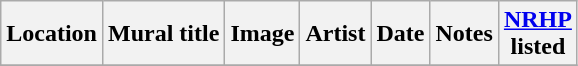<table class="wikitable sortable">
<tr>
<th>Location</th>
<th>Mural title</th>
<th>Image</th>
<th>Artist</th>
<th>Date</th>
<th>Notes</th>
<th><a href='#'>NRHP</a><br>listed</th>
</tr>
<tr>
</tr>
</table>
